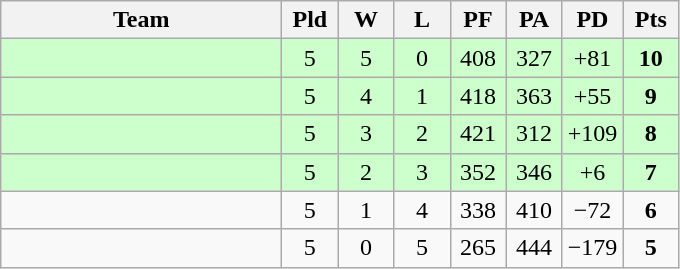<table class=wikitable style="text-align:center">
<tr>
<th width=180>Team</th>
<th width=30>Pld</th>
<th width=30>W</th>
<th width=30>L</th>
<th width=30>PF</th>
<th width=30>PA</th>
<th width=30>PD</th>
<th width=30>Pts</th>
</tr>
<tr align=center bgcolor="#ccffcc">
<td align=left></td>
<td>5</td>
<td>5</td>
<td>0</td>
<td>408</td>
<td>327</td>
<td>+81</td>
<td><strong>10</strong></td>
</tr>
<tr align=center bgcolor="#ccffcc">
<td align=left></td>
<td>5</td>
<td>4</td>
<td>1</td>
<td>418</td>
<td>363</td>
<td>+55</td>
<td><strong>9</strong></td>
</tr>
<tr align=center bgcolor="#ccffcc">
<td align=left></td>
<td>5</td>
<td>3</td>
<td>2</td>
<td>421</td>
<td>312</td>
<td>+109</td>
<td><strong>8</strong></td>
</tr>
<tr align=center bgcolor="#ccffcc">
<td align=left></td>
<td>5</td>
<td>2</td>
<td>3</td>
<td>352</td>
<td>346</td>
<td>+6</td>
<td><strong>7</strong></td>
</tr>
<tr align=center>
<td align=left></td>
<td>5</td>
<td>1</td>
<td>4</td>
<td>338</td>
<td>410</td>
<td>−72</td>
<td><strong>6</strong></td>
</tr>
<tr align=center>
<td align=left></td>
<td>5</td>
<td>0</td>
<td>5</td>
<td>265</td>
<td>444</td>
<td>−179</td>
<td><strong>5</strong></td>
</tr>
</table>
